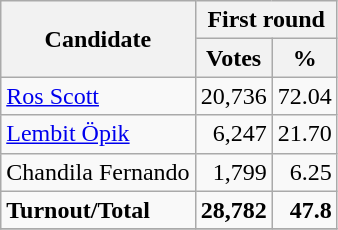<table class=wikitable style=text-align:right>
<tr>
<th rowspan=2>Candidate</th>
<th colspan=2>First round</th>
</tr>
<tr>
<th>Votes</th>
<th>%</th>
</tr>
<tr>
<td align=left><a href='#'>Ros Scott</a></td>
<td>20,736</td>
<td>72.04</td>
</tr>
<tr>
<td align=left><a href='#'>Lembit Öpik</a></td>
<td>6,247</td>
<td>21.70</td>
</tr>
<tr>
<td align=left>Chandila Fernando</td>
<td>1,799</td>
<td>6.25</td>
</tr>
<tr>
<td align=left><strong>Turnout/Total</strong></td>
<td><strong>28,782</strong></td>
<td><strong>47.8</strong></td>
</tr>
<tr>
</tr>
</table>
